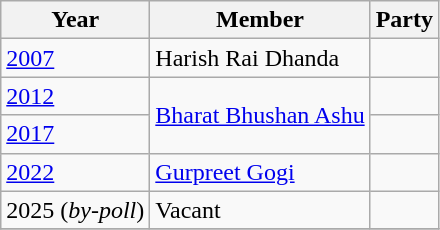<table class="wikitable sortable">
<tr>
<th>Year</th>
<th>Member</th>
<th colspan="2">Party</th>
</tr>
<tr>
<td><a href='#'>2007</a></td>
<td>Harish Rai Dhanda</td>
<td></td>
</tr>
<tr>
<td><a href='#'>2012</a></td>
<td rowspan=2><a href='#'>Bharat Bhushan Ashu</a></td>
<td></td>
</tr>
<tr>
<td><a href='#'>2017</a></td>
</tr>
<tr>
<td><a href='#'>2022</a></td>
<td><a href='#'>Gurpreet Gogi</a></td>
<td></td>
</tr>
<tr>
<td>2025 (<em>by-poll</em>)</td>
<td>Vacant</td>
<td></td>
</tr>
<tr>
</tr>
</table>
